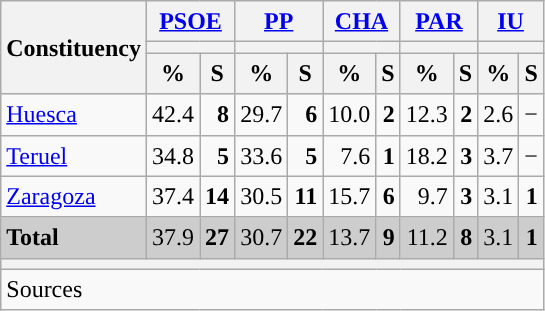<table class="wikitable sortable" style="text-align:right; line-height:20px;">
<tr>
<th rowspan="3">Constituency</th>
<th colspan="2" width="30px" class="unsortable"><a href='#'>PSOE</a></th>
<th colspan="2" width="30px" class="unsortable"><a href='#'>PP</a></th>
<th colspan="2" width="30px" class="unsortable"><a href='#'>CHA</a></th>
<th colspan="2" width="30px" class="unsortable"><a href='#'>PAR</a></th>
<th colspan="2" width="30px" class="unsortable"><a href='#'>IU</a></th>
</tr>
<tr>
<th colspan="2" style="background:"></th>
<th colspan="2" style="background:"></th>
<th colspan="2" style="background:"></th>
<th colspan="2" style="background:"></th>
<th colspan="2" style="background:"></th>
</tr>
<tr>
<th data-sort-type="number">%</th>
<th data-sort-type="number">S</th>
<th data-sort-type="number">%</th>
<th data-sort-type="number">S</th>
<th data-sort-type="number">%</th>
<th data-sort-type="number">S</th>
<th data-sort-type="number">%</th>
<th data-sort-type="number">S</th>
<th data-sort-type="number">%</th>
<th data-sort-type="number">S</th>
</tr>
<tr>
<td align="left"><a href='#'>Huesca</a></td>
<td style="background:">42.4</td>
<td><strong>8</strong></td>
<td>29.7</td>
<td><strong>6</strong></td>
<td>10.0</td>
<td><strong>2</strong></td>
<td>12.3</td>
<td><strong>2</strong></td>
<td>2.6</td>
<td>−</td>
</tr>
<tr>
<td align="left"><a href='#'>Teruel</a></td>
<td style="background:">34.8</td>
<td><strong>5</strong></td>
<td>33.6</td>
<td><strong>5</strong></td>
<td>7.6</td>
<td><strong>1</strong></td>
<td>18.2</td>
<td><strong>3</strong></td>
<td>3.7</td>
<td>−</td>
</tr>
<tr>
<td align="left"><a href='#'>Zaragoza</a></td>
<td style="background:">37.4</td>
<td><strong>14</strong></td>
<td>30.5</td>
<td><strong>11</strong></td>
<td>15.7</td>
<td><strong>6</strong></td>
<td>9.7</td>
<td><strong>3</strong></td>
<td>3.1</td>
<td><strong>1</strong></td>
</tr>
<tr style="background:#CDCDCD;">
<td align="left"><strong>Total</strong></td>
<td style="background:">37.9</td>
<td><strong>27</strong></td>
<td>30.7</td>
<td><strong>22</strong></td>
<td>13.7</td>
<td><strong>9</strong></td>
<td>11.2</td>
<td><strong>8</strong></td>
<td>3.1</td>
<td><strong>1</strong></td>
</tr>
<tr>
<th colspan="11"></th>
</tr>
<tr>
<th style="text-align:left; font-weight:normal; background:#F9F9F9" colspan="11">Sources</th>
</tr>
</table>
